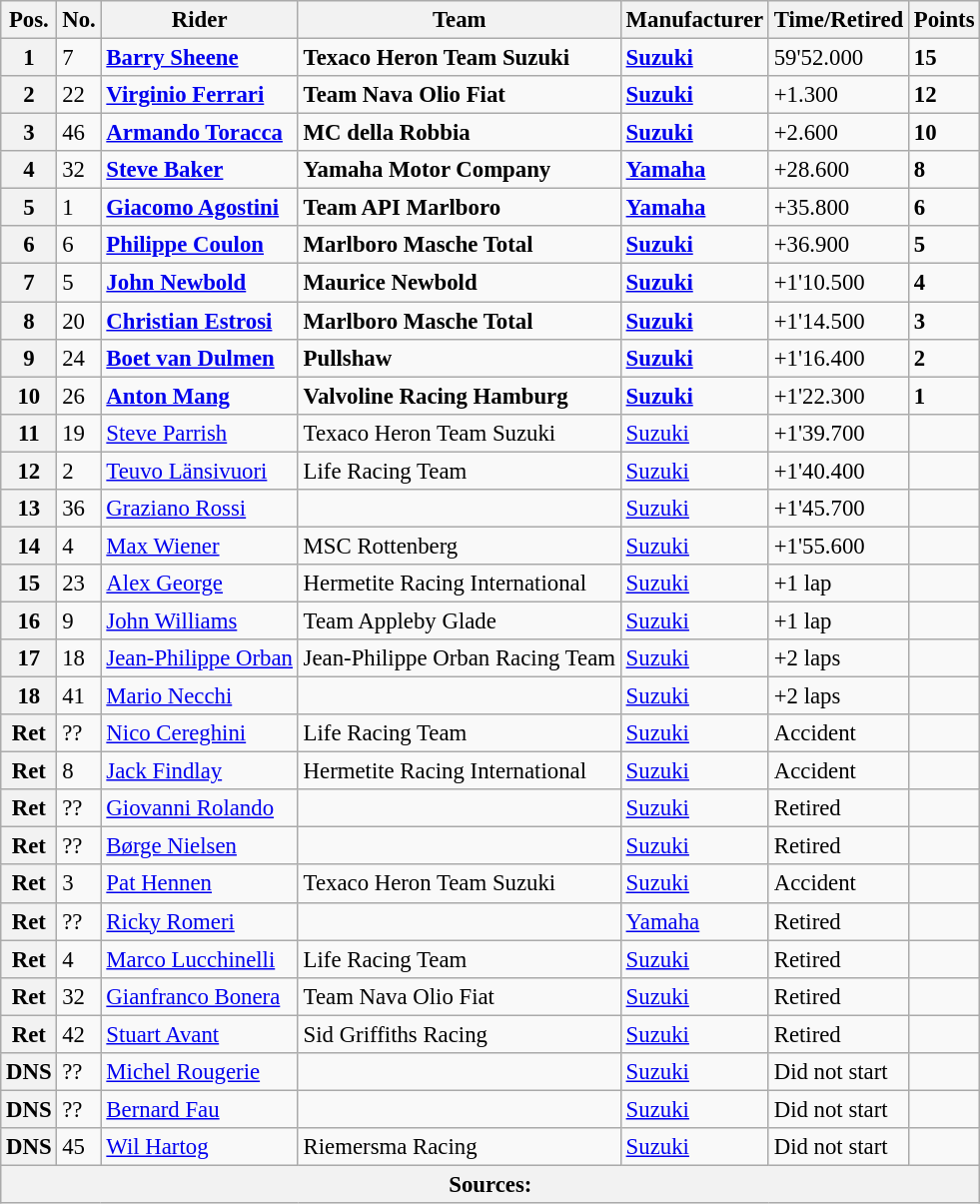<table class="wikitable" style="font-size: 95%;">
<tr>
<th>Pos.</th>
<th>No.</th>
<th>Rider</th>
<th>Team</th>
<th>Manufacturer</th>
<th>Time/Retired</th>
<th>Points</th>
</tr>
<tr>
<th>1</th>
<td>7</td>
<td> <strong><a href='#'>Barry Sheene</a></strong></td>
<td><strong>Texaco Heron Team Suzuki</strong></td>
<td><strong><a href='#'>Suzuki</a></strong></td>
<td>59'52.000</td>
<td><strong>15</strong></td>
</tr>
<tr>
<th>2</th>
<td>22</td>
<td> <strong><a href='#'>Virginio Ferrari</a></strong></td>
<td><strong>Team Nava Olio Fiat</strong></td>
<td><strong><a href='#'>Suzuki</a></strong></td>
<td>+1.300</td>
<td><strong>12</strong></td>
</tr>
<tr>
<th>3</th>
<td>46</td>
<td> <strong><a href='#'>Armando Toracca</a></strong></td>
<td><strong>MC della Robbia</strong></td>
<td><strong><a href='#'>Suzuki</a></strong></td>
<td>+2.600</td>
<td><strong>10</strong></td>
</tr>
<tr>
<th>4</th>
<td>32</td>
<td> <strong><a href='#'>Steve Baker</a></strong></td>
<td><strong>Yamaha Motor Company</strong></td>
<td><strong><a href='#'>Yamaha</a></strong></td>
<td>+28.600</td>
<td><strong>8</strong></td>
</tr>
<tr>
<th>5</th>
<td>1</td>
<td> <strong><a href='#'>Giacomo Agostini</a></strong></td>
<td><strong>Team API Marlboro</strong></td>
<td><strong><a href='#'>Yamaha</a></strong></td>
<td>+35.800</td>
<td><strong>6</strong></td>
</tr>
<tr>
<th>6</th>
<td>6</td>
<td> <strong><a href='#'>Philippe Coulon</a></strong></td>
<td><strong>Marlboro Masche Total</strong></td>
<td><strong><a href='#'>Suzuki</a></strong></td>
<td>+36.900</td>
<td><strong>5</strong></td>
</tr>
<tr>
<th>7</th>
<td>5</td>
<td> <strong><a href='#'>John Newbold</a></strong></td>
<td><strong>Maurice Newbold</strong></td>
<td><strong><a href='#'>Suzuki</a></strong></td>
<td>+1'10.500</td>
<td><strong>4</strong></td>
</tr>
<tr>
<th>8</th>
<td>20</td>
<td> <strong><a href='#'>Christian Estrosi</a></strong></td>
<td><strong>Marlboro Masche Total</strong></td>
<td><strong><a href='#'>Suzuki</a></strong></td>
<td>+1'14.500</td>
<td><strong>3</strong></td>
</tr>
<tr>
<th>9</th>
<td>24</td>
<td> <strong><a href='#'>Boet van Dulmen</a></strong></td>
<td><strong>Pullshaw</strong></td>
<td><strong><a href='#'>Suzuki</a></strong></td>
<td>+1'16.400</td>
<td><strong>2</strong></td>
</tr>
<tr>
<th>10</th>
<td>26</td>
<td> <strong><a href='#'>Anton Mang</a></strong></td>
<td><strong>Valvoline Racing Hamburg</strong></td>
<td><strong><a href='#'>Suzuki</a></strong></td>
<td>+1'22.300</td>
<td><strong>1</strong></td>
</tr>
<tr>
<th>11</th>
<td>19</td>
<td> <a href='#'>Steve Parrish</a></td>
<td>Texaco Heron Team Suzuki</td>
<td><a href='#'>Suzuki</a></td>
<td>+1'39.700</td>
<td></td>
</tr>
<tr>
<th>12</th>
<td>2</td>
<td> <a href='#'>Teuvo Länsivuori</a></td>
<td>Life Racing Team</td>
<td><a href='#'>Suzuki</a></td>
<td>+1'40.400</td>
<td></td>
</tr>
<tr>
<th>13</th>
<td>36</td>
<td> <a href='#'>Graziano Rossi</a></td>
<td></td>
<td><a href='#'>Suzuki</a></td>
<td>+1'45.700</td>
<td></td>
</tr>
<tr>
<th>14</th>
<td>4</td>
<td> <a href='#'>Max Wiener</a></td>
<td>MSC Rottenberg</td>
<td><a href='#'>Suzuki</a></td>
<td>+1'55.600</td>
<td></td>
</tr>
<tr>
<th>15</th>
<td>23</td>
<td> <a href='#'>Alex George</a></td>
<td>Hermetite Racing International</td>
<td><a href='#'>Suzuki</a></td>
<td>+1 lap</td>
<td></td>
</tr>
<tr>
<th>16</th>
<td>9</td>
<td> <a href='#'>John Williams</a></td>
<td>Team Appleby Glade</td>
<td><a href='#'>Suzuki</a></td>
<td>+1 lap</td>
<td></td>
</tr>
<tr>
<th>17</th>
<td>18</td>
<td> <a href='#'>Jean-Philippe Orban</a></td>
<td>Jean-Philippe Orban Racing Team</td>
<td><a href='#'>Suzuki</a></td>
<td>+2 laps</td>
<td></td>
</tr>
<tr>
<th>18</th>
<td>41</td>
<td> <a href='#'>Mario Necchi</a></td>
<td></td>
<td><a href='#'>Suzuki</a></td>
<td>+2 laps</td>
<td></td>
</tr>
<tr>
<th>Ret</th>
<td>??</td>
<td> <a href='#'>Nico Cereghini</a></td>
<td>Life Racing Team</td>
<td><a href='#'>Suzuki</a></td>
<td>Accident</td>
<td></td>
</tr>
<tr>
<th>Ret</th>
<td>8</td>
<td> <a href='#'>Jack Findlay</a></td>
<td>Hermetite Racing International</td>
<td><a href='#'>Suzuki</a></td>
<td>Accident</td>
<td></td>
</tr>
<tr>
<th>Ret</th>
<td>??</td>
<td> <a href='#'>Giovanni Rolando</a></td>
<td></td>
<td><a href='#'>Suzuki</a></td>
<td>Retired</td>
<td></td>
</tr>
<tr>
<th>Ret</th>
<td>??</td>
<td> <a href='#'>Børge Nielsen</a></td>
<td></td>
<td><a href='#'>Suzuki</a></td>
<td>Retired</td>
<td></td>
</tr>
<tr>
<th>Ret</th>
<td>3</td>
<td> <a href='#'>Pat Hennen</a></td>
<td>Texaco Heron Team Suzuki</td>
<td><a href='#'>Suzuki</a></td>
<td>Accident</td>
<td></td>
</tr>
<tr>
<th>Ret</th>
<td>??</td>
<td> <a href='#'>Ricky Romeri</a></td>
<td></td>
<td><a href='#'>Yamaha</a></td>
<td>Retired</td>
<td></td>
</tr>
<tr>
<th>Ret</th>
<td>4</td>
<td> <a href='#'>Marco Lucchinelli</a></td>
<td>Life Racing Team</td>
<td><a href='#'>Suzuki</a></td>
<td>Retired</td>
<td></td>
</tr>
<tr>
<th>Ret</th>
<td>32</td>
<td> <a href='#'>Gianfranco Bonera</a></td>
<td>Team Nava Olio Fiat</td>
<td><a href='#'>Suzuki</a></td>
<td>Retired</td>
<td></td>
</tr>
<tr>
<th>Ret</th>
<td>42</td>
<td> <a href='#'>Stuart Avant</a></td>
<td>Sid Griffiths Racing</td>
<td><a href='#'>Suzuki</a></td>
<td>Retired</td>
<td></td>
</tr>
<tr>
<th>DNS</th>
<td>??</td>
<td> <a href='#'>Michel Rougerie</a></td>
<td></td>
<td><a href='#'>Suzuki</a></td>
<td>Did not start</td>
<td></td>
</tr>
<tr>
<th>DNS</th>
<td>??</td>
<td> <a href='#'>Bernard Fau</a></td>
<td></td>
<td><a href='#'>Suzuki</a></td>
<td>Did not start</td>
<td></td>
</tr>
<tr>
<th>DNS</th>
<td>45</td>
<td> <a href='#'>Wil Hartog</a></td>
<td>Riemersma Racing</td>
<td><a href='#'>Suzuki</a></td>
<td>Did not start</td>
<td></td>
</tr>
<tr>
<th colspan=9>Sources: </th>
</tr>
</table>
